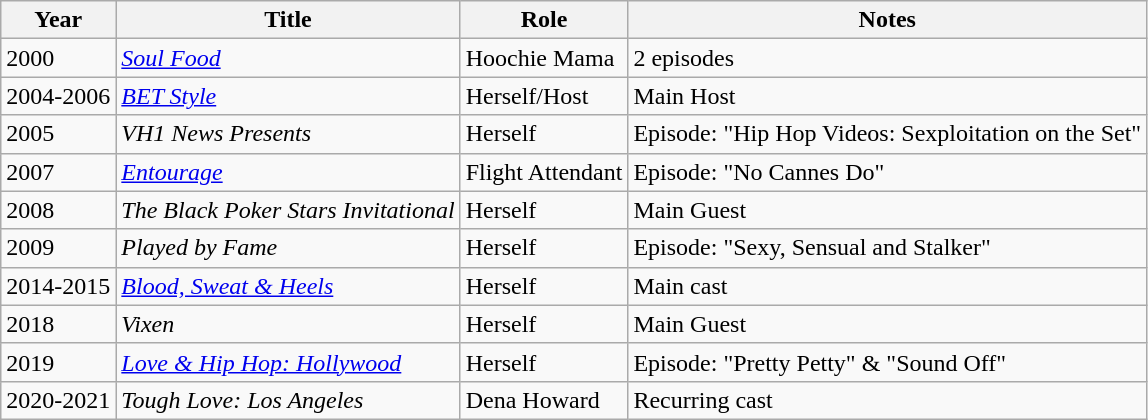<table class="wikitable sortable">
<tr>
<th>Year</th>
<th>Title</th>
<th>Role</th>
<th class="unsortable">Notes</th>
</tr>
<tr>
<td>2000</td>
<td><em><a href='#'>Soul Food</a></em></td>
<td>Hoochie Mama</td>
<td>2 episodes</td>
</tr>
<tr>
<td>2004-2006</td>
<td><em><a href='#'>BET Style</a></em></td>
<td>Herself/Host</td>
<td>Main Host</td>
</tr>
<tr>
<td>2005</td>
<td><em>VH1 News Presents</em></td>
<td>Herself</td>
<td>Episode: "Hip Hop Videos: Sexploitation on the Set"</td>
</tr>
<tr>
<td>2007</td>
<td><em><a href='#'>Entourage</a></em></td>
<td>Flight Attendant</td>
<td>Episode: "No Cannes Do"</td>
</tr>
<tr>
<td>2008</td>
<td data-sort-value="Black Poker Stars Invitational, The"><em>The Black Poker Stars Invitational</em></td>
<td>Herself</td>
<td>Main Guest</td>
</tr>
<tr>
<td>2009</td>
<td><em>Played by Fame</em></td>
<td>Herself</td>
<td>Episode: "Sexy, Sensual and Stalker"</td>
</tr>
<tr>
<td>2014-2015</td>
<td><em><a href='#'>Blood, Sweat & Heels</a></em></td>
<td>Herself</td>
<td>Main cast</td>
</tr>
<tr>
<td>2018</td>
<td><em>Vixen</em></td>
<td>Herself</td>
<td>Main Guest</td>
</tr>
<tr>
<td>2019</td>
<td><em><a href='#'>Love & Hip Hop: Hollywood</a></em></td>
<td>Herself</td>
<td>Episode: "Pretty Petty" & "Sound Off"</td>
</tr>
<tr>
<td>2020-2021</td>
<td><em>Tough Love: Los Angeles</em></td>
<td>Dena Howard</td>
<td>Recurring cast</td>
</tr>
</table>
